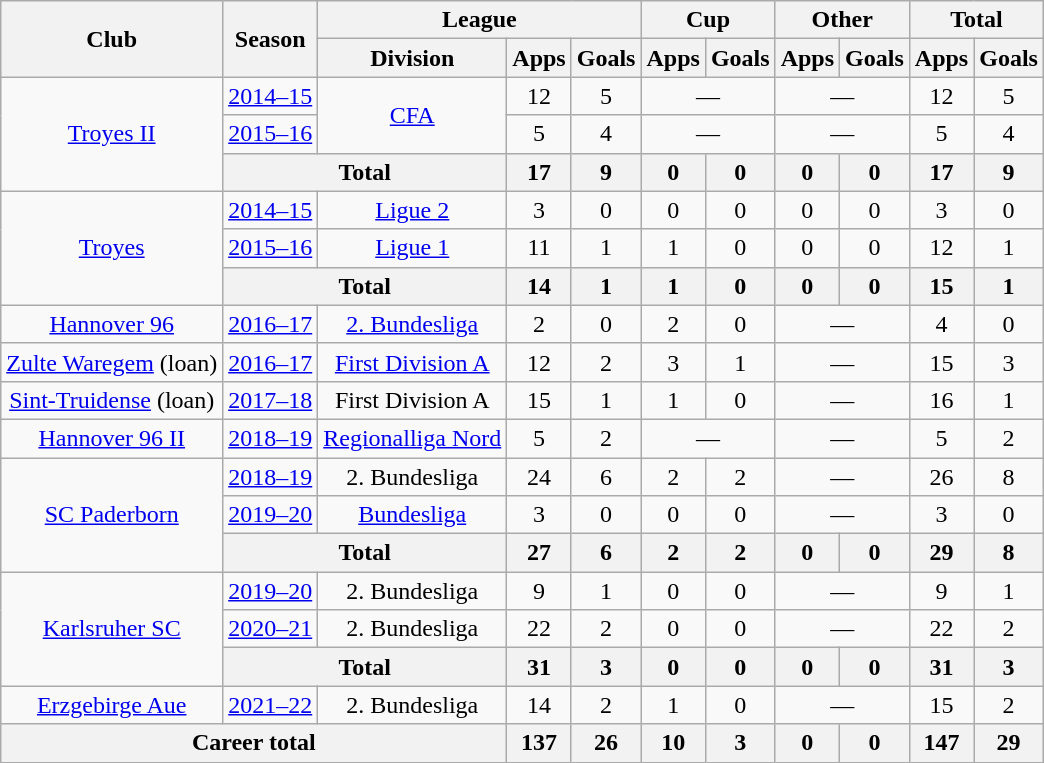<table class="wikitable" style="text-align: center">
<tr>
<th rowspan="2">Club</th>
<th rowspan="2">Season</th>
<th colspan="3">League</th>
<th colspan="2">Cup</th>
<th colspan="2">Other</th>
<th colspan="2">Total</th>
</tr>
<tr>
<th>Division</th>
<th>Apps</th>
<th>Goals</th>
<th>Apps</th>
<th>Goals</th>
<th>Apps</th>
<th>Goals</th>
<th>Apps</th>
<th>Goals</th>
</tr>
<tr>
<td rowspan="3"><a href='#'>Troyes II</a></td>
<td><a href='#'>2014–15</a></td>
<td rowspan="2"><a href='#'>CFA</a></td>
<td>12</td>
<td>5</td>
<td colspan="2">—</td>
<td colspan="2">—</td>
<td>12</td>
<td>5</td>
</tr>
<tr>
<td><a href='#'>2015–16</a></td>
<td>5</td>
<td>4</td>
<td colspan="2">—</td>
<td colspan="2">—</td>
<td>5</td>
<td>4</td>
</tr>
<tr>
<th colspan="2">Total</th>
<th>17</th>
<th>9</th>
<th>0</th>
<th>0</th>
<th>0</th>
<th>0</th>
<th>17</th>
<th>9</th>
</tr>
<tr>
<td rowspan="3"><a href='#'>Troyes</a></td>
<td><a href='#'>2014–15</a></td>
<td><a href='#'>Ligue 2</a></td>
<td>3</td>
<td>0</td>
<td>0</td>
<td>0</td>
<td>0</td>
<td>0</td>
<td>3</td>
<td>0</td>
</tr>
<tr>
<td><a href='#'>2015–16</a></td>
<td><a href='#'>Ligue 1</a></td>
<td>11</td>
<td>1</td>
<td>1</td>
<td>0</td>
<td>0</td>
<td>0</td>
<td>12</td>
<td>1</td>
</tr>
<tr>
<th colspan="2">Total</th>
<th>14</th>
<th>1</th>
<th>1</th>
<th>0</th>
<th>0</th>
<th>0</th>
<th>15</th>
<th>1</th>
</tr>
<tr>
<td><a href='#'>Hannover 96</a></td>
<td><a href='#'>2016–17</a></td>
<td><a href='#'>2. Bundesliga</a></td>
<td>2</td>
<td>0</td>
<td>2</td>
<td>0</td>
<td colspan="2">—</td>
<td>4</td>
<td>0</td>
</tr>
<tr>
<td><a href='#'>Zulte Waregem</a> (loan)</td>
<td><a href='#'>2016–17</a></td>
<td><a href='#'>First Division A</a></td>
<td>12</td>
<td>2</td>
<td>3</td>
<td>1</td>
<td colspan="2">—</td>
<td>15</td>
<td>3</td>
</tr>
<tr>
<td><a href='#'>Sint-Truidense</a> (loan)</td>
<td><a href='#'>2017–18</a></td>
<td>First Division A</td>
<td>15</td>
<td>1</td>
<td>1</td>
<td>0</td>
<td colspan="2">—</td>
<td>16</td>
<td>1</td>
</tr>
<tr>
<td><a href='#'>Hannover 96 II</a></td>
<td><a href='#'>2018–19</a></td>
<td><a href='#'>Regionalliga Nord</a></td>
<td>5</td>
<td>2</td>
<td colspan="2">—</td>
<td colspan="2">—</td>
<td>5</td>
<td>2</td>
</tr>
<tr>
<td rowspan="3"><a href='#'>SC Paderborn</a></td>
<td><a href='#'>2018–19</a></td>
<td>2. Bundesliga</td>
<td>24</td>
<td>6</td>
<td>2</td>
<td>2</td>
<td colspan="2">—</td>
<td>26</td>
<td>8</td>
</tr>
<tr>
<td><a href='#'>2019–20</a></td>
<td><a href='#'>Bundesliga</a></td>
<td>3</td>
<td>0</td>
<td>0</td>
<td>0</td>
<td colspan="2">—</td>
<td>3</td>
<td>0</td>
</tr>
<tr>
<th colspan="2">Total</th>
<th>27</th>
<th>6</th>
<th>2</th>
<th>2</th>
<th>0</th>
<th>0</th>
<th>29</th>
<th>8</th>
</tr>
<tr>
<td rowspan="3"><a href='#'>Karlsruher SC</a></td>
<td><a href='#'>2019–20</a></td>
<td>2. Bundesliga</td>
<td>9</td>
<td>1</td>
<td>0</td>
<td>0</td>
<td colspan="2">—</td>
<td>9</td>
<td>1</td>
</tr>
<tr>
<td><a href='#'>2020–21</a></td>
<td>2. Bundesliga</td>
<td>22</td>
<td>2</td>
<td>0</td>
<td>0</td>
<td colspan="2">—</td>
<td>22</td>
<td>2</td>
</tr>
<tr>
<th colspan="2">Total</th>
<th>31</th>
<th>3</th>
<th>0</th>
<th>0</th>
<th>0</th>
<th>0</th>
<th>31</th>
<th>3</th>
</tr>
<tr>
<td><a href='#'>Erzgebirge Aue</a></td>
<td><a href='#'>2021–22</a></td>
<td>2. Bundesliga</td>
<td>14</td>
<td>2</td>
<td>1</td>
<td>0</td>
<td colspan="2">—</td>
<td>15</td>
<td>2</td>
</tr>
<tr>
<th colspan="3">Career total</th>
<th>137</th>
<th>26</th>
<th>10</th>
<th>3</th>
<th>0</th>
<th>0</th>
<th>147</th>
<th>29</th>
</tr>
</table>
